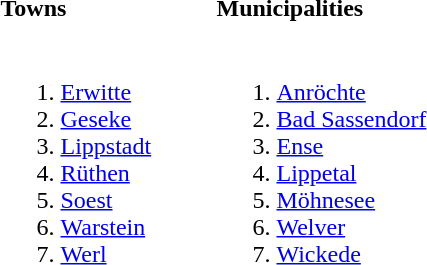<table>
<tr>
<th align=left width=50%>Towns</th>
<th align=left width=50%>Municipalities</th>
</tr>
<tr valign=top>
<td><br><ol><li><a href='#'>Erwitte</a></li><li><a href='#'>Geseke</a></li><li><a href='#'>Lippstadt</a></li><li><a href='#'>Rüthen</a></li><li><a href='#'>Soest</a></li><li><a href='#'>Warstein</a></li><li><a href='#'>Werl</a></li></ol></td>
<td><br><ol><li><a href='#'>Anröchte</a></li><li><a href='#'>Bad Sassendorf</a></li><li><a href='#'>Ense</a></li><li><a href='#'>Lippetal</a></li><li><a href='#'>Möhnesee</a></li><li><a href='#'>Welver</a></li><li><a href='#'>Wickede</a></li></ol></td>
</tr>
</table>
